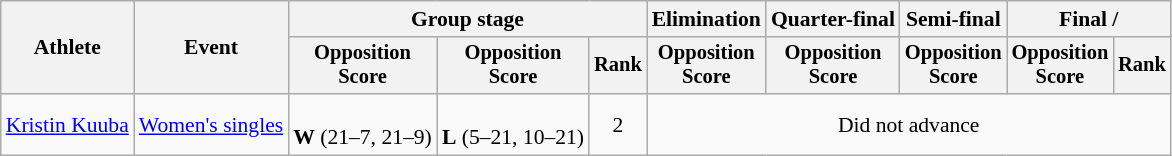<table class="wikitable" style="font-size:90%">
<tr>
<th rowspan="2">Athlete</th>
<th rowspan="2">Event</th>
<th colspan="3">Group stage</th>
<th>Elimination</th>
<th>Quarter-final</th>
<th>Semi-final</th>
<th colspan="2">Final / </th>
</tr>
<tr style="font-size:95%">
<th>Opposition<br>Score</th>
<th>Opposition<br>Score</th>
<th>Rank</th>
<th>Opposition<br>Score</th>
<th>Opposition<br>Score</th>
<th>Opposition<br>Score</th>
<th>Opposition<br>Score</th>
<th>Rank</th>
</tr>
<tr align=center>
<td align=left><a href='#'>Kristin Kuuba</a></td>
<td align=left><a href='#'>Women's singles</a></td>
<td><br><strong>W</strong> (21–7, 21–9)</td>
<td><br><strong>L</strong> (5–21, 10–21)</td>
<td>2</td>
<td colspan=5>Did not advance</td>
</tr>
</table>
